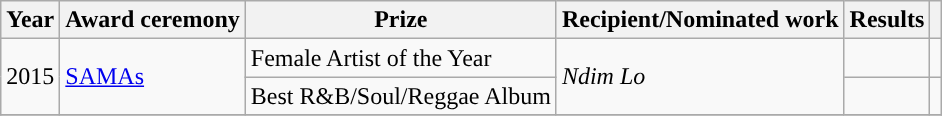<table class="wikitable">
<tr>
<th>Year</th>
<th>Award ceremony</th>
<th>Prize</th>
<th>Recipient/Nominated work</th>
<th>Results</th>
<th></th>
</tr>
<tr>
<td rowspan="2">2015</td>
<td rowspan="2"><a href='#'>SAMAs</a></td>
<td>Female Artist of the Year</td>
<td rowspan="2"><em>Ndim Lo</em></td>
<td></td>
<td></td>
</tr>
<tr>
<td>Best R&B/Soul/Reggae Album</td>
<td></td>
<td></td>
</tr>
<tr>
</tr>
</table>
